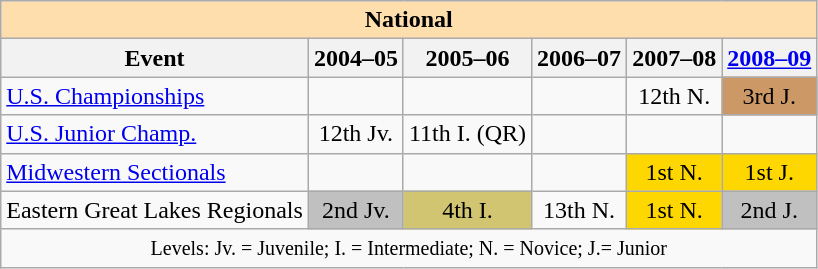<table class="wikitable" style="text-align:center">
<tr>
<th style="background-color: #ffdead; " colspan=6 align=center><strong>National</strong></th>
</tr>
<tr>
<th>Event</th>
<th>2004–05</th>
<th>2005–06</th>
<th>2006–07</th>
<th>2007–08</th>
<th><a href='#'>2008–09</a></th>
</tr>
<tr>
<td align=left><a href='#'>U.S. Championships</a></td>
<td></td>
<td></td>
<td></td>
<td>12th N.</td>
<td bgcolor=cc9966>3rd J.</td>
</tr>
<tr>
<td align=left><a href='#'>U.S. Junior Champ.</a></td>
<td>12th Jv.</td>
<td>11th I. (QR)</td>
<td></td>
<td></td>
<td></td>
</tr>
<tr>
<td align=left><a href='#'>Midwestern Sectionals</a></td>
<td></td>
<td></td>
<td></td>
<td bgcolor=gold>1st N.</td>
<td bgcolor=gold>1st J.</td>
</tr>
<tr>
<td align=left>Eastern Great Lakes Regionals</td>
<td bgcolor=silver>2nd Jv.</td>
<td bgcolor=d1c571>4th I.</td>
<td>13th N.</td>
<td bgcolor=gold>1st N.</td>
<td bgcolor=silver>2nd J.</td>
</tr>
<tr>
<td colspan=6 align=center><small> Levels: Jv. = Juvenile; I. = Intermediate; N. = Novice; J.= Junior </small></td>
</tr>
</table>
